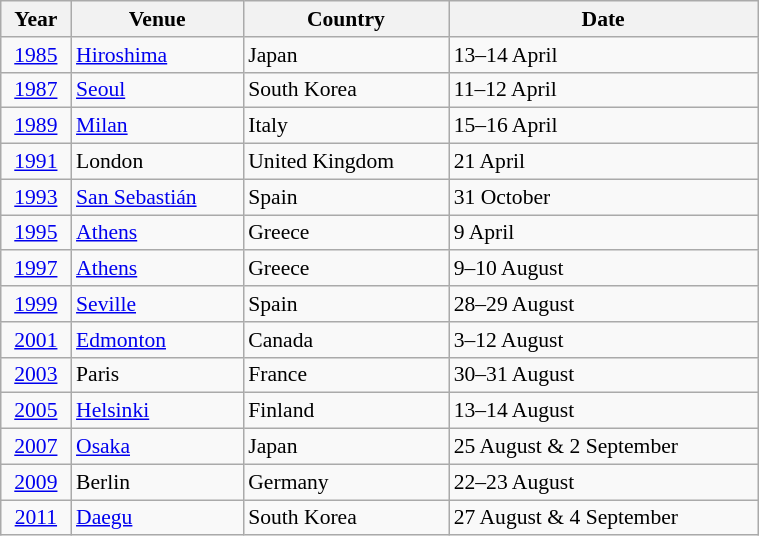<table class="wikitable" width=40% style="font-size:90%; text-align:left;">
<tr>
<th>Year</th>
<th>Venue</th>
<th>Country</th>
<th>Date</th>
</tr>
<tr>
<td align=center><a href='#'>1985</a></td>
<td><a href='#'>Hiroshima</a></td>
<td>Japan</td>
<td>13–14 April</td>
</tr>
<tr>
<td align=center><a href='#'>1987</a></td>
<td><a href='#'>Seoul</a></td>
<td>South Korea</td>
<td>11–12 April</td>
</tr>
<tr>
<td align=center><a href='#'>1989</a></td>
<td><a href='#'>Milan</a></td>
<td>Italy</td>
<td>15–16 April</td>
</tr>
<tr>
<td align=center><a href='#'>1991</a></td>
<td>London</td>
<td>United Kingdom</td>
<td>21 April</td>
</tr>
<tr>
<td align=center><a href='#'>1993</a></td>
<td><a href='#'>San Sebastián</a></td>
<td>Spain</td>
<td>31 October</td>
</tr>
<tr>
<td align=center><a href='#'>1995</a></td>
<td><a href='#'>Athens</a></td>
<td>Greece</td>
<td>9 April</td>
</tr>
<tr>
<td align=center><a href='#'>1997</a></td>
<td><a href='#'>Athens</a></td>
<td>Greece</td>
<td>9–10 August</td>
</tr>
<tr>
<td align=center><a href='#'>1999</a></td>
<td><a href='#'>Seville</a></td>
<td>Spain</td>
<td>28–29 August</td>
</tr>
<tr>
<td align=center><a href='#'>2001</a></td>
<td><a href='#'>Edmonton</a></td>
<td>Canada</td>
<td>3–12 August</td>
</tr>
<tr>
<td align=center><a href='#'>2003</a></td>
<td>Paris</td>
<td>France</td>
<td>30–31 August</td>
</tr>
<tr>
<td align=center><a href='#'>2005</a></td>
<td><a href='#'>Helsinki</a></td>
<td>Finland</td>
<td>13–14 August</td>
</tr>
<tr>
<td align=center><a href='#'>2007</a></td>
<td><a href='#'>Osaka</a></td>
<td>Japan</td>
<td>25 August & 2 September</td>
</tr>
<tr>
<td align=center><a href='#'>2009</a></td>
<td>Berlin</td>
<td>Germany</td>
<td>22–23 August</td>
</tr>
<tr>
<td align=center><a href='#'>2011</a></td>
<td><a href='#'>Daegu</a></td>
<td>South Korea</td>
<td>27 August & 4 September</td>
</tr>
</table>
